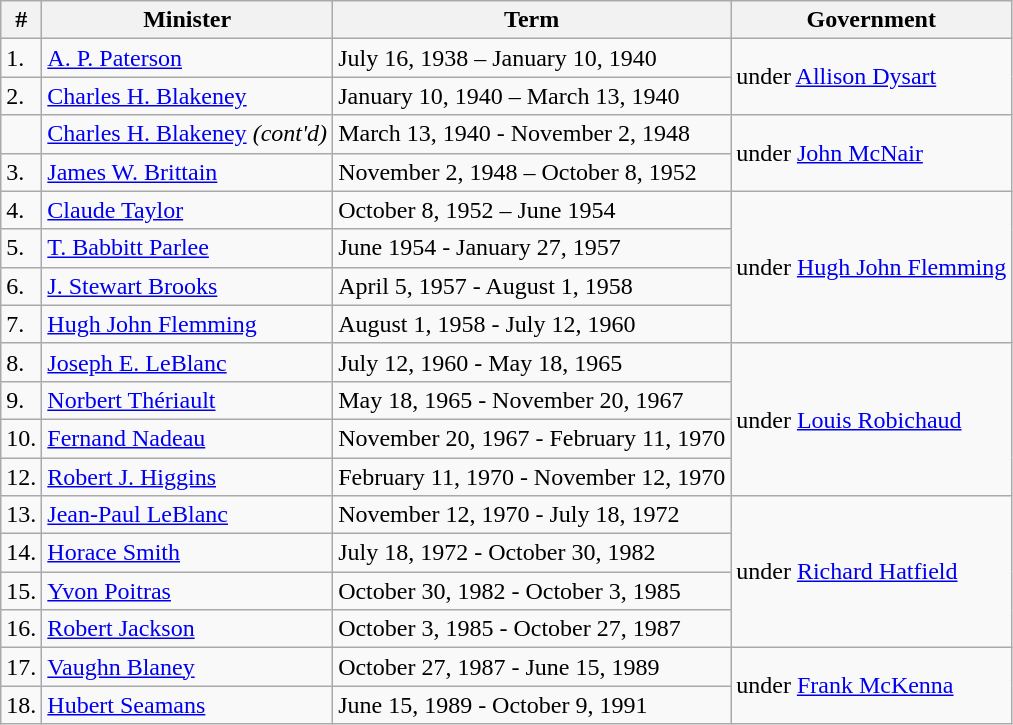<table class="wikitable">
<tr>
<th>#</th>
<th>Minister</th>
<th>Term</th>
<th>Government</th>
</tr>
<tr>
<td>1.</td>
<td><a href='#'>A. P. Paterson</a></td>
<td>July 16, 1938 – January 10, 1940</td>
<td rowspan=2>under <a href='#'>Allison Dysart</a></td>
</tr>
<tr>
<td>2.</td>
<td><a href='#'>Charles H. Blakeney</a></td>
<td>January 10, 1940 – March 13, 1940</td>
</tr>
<tr>
<td></td>
<td><a href='#'>Charles H. Blakeney</a> <em>(cont'd)</em></td>
<td>March 13, 1940 - November 2, 1948</td>
<td rowspan=2>under <a href='#'>John McNair</a></td>
</tr>
<tr>
<td>3.</td>
<td><a href='#'>James W. Brittain</a></td>
<td>November 2, 1948 – October 8, 1952</td>
</tr>
<tr>
<td>4.</td>
<td><a href='#'>Claude Taylor</a></td>
<td>October 8, 1952 – June 1954</td>
<td rowspan=4>under <a href='#'>Hugh John Flemming</a></td>
</tr>
<tr>
<td>5.</td>
<td><a href='#'>T. Babbitt Parlee</a></td>
<td>June 1954 - January 27, 1957</td>
</tr>
<tr>
<td>6.</td>
<td><a href='#'>J. Stewart Brooks</a></td>
<td>April 5, 1957 - August 1, 1958</td>
</tr>
<tr>
<td>7.</td>
<td><a href='#'>Hugh John Flemming</a></td>
<td>August 1, 1958 - July 12, 1960</td>
</tr>
<tr>
<td>8.</td>
<td><a href='#'>Joseph E. LeBlanc</a></td>
<td>July 12, 1960 - May 18, 1965</td>
<td rowspan=4>under <a href='#'>Louis Robichaud</a></td>
</tr>
<tr>
<td>9.</td>
<td><a href='#'>Norbert Thériault</a></td>
<td>May 18, 1965 - November 20, 1967</td>
</tr>
<tr>
<td>10.</td>
<td><a href='#'>Fernand Nadeau</a></td>
<td>November 20, 1967 - February 11, 1970</td>
</tr>
<tr>
<td>12.</td>
<td><a href='#'>Robert J. Higgins</a></td>
<td>February 11, 1970 - November 12, 1970</td>
</tr>
<tr>
<td>13.</td>
<td><a href='#'>Jean-Paul LeBlanc</a></td>
<td>November 12, 1970 - July 18, 1972</td>
<td rowspan=4>under <a href='#'>Richard Hatfield</a></td>
</tr>
<tr>
<td>14.</td>
<td><a href='#'>Horace Smith</a></td>
<td>July 18, 1972 - October 30, 1982</td>
</tr>
<tr>
<td>15.</td>
<td><a href='#'>Yvon Poitras</a></td>
<td>October 30, 1982 - October 3, 1985</td>
</tr>
<tr>
<td>16.</td>
<td><a href='#'>Robert Jackson</a></td>
<td>October 3, 1985 - October 27, 1987</td>
</tr>
<tr>
<td>17.</td>
<td><a href='#'>Vaughn Blaney</a></td>
<td>October 27, 1987 - June 15, 1989</td>
<td rowspan=2>under <a href='#'>Frank McKenna</a></td>
</tr>
<tr>
<td>18.</td>
<td><a href='#'>Hubert Seamans</a></td>
<td>June 15, 1989 - October 9, 1991</td>
</tr>
</table>
